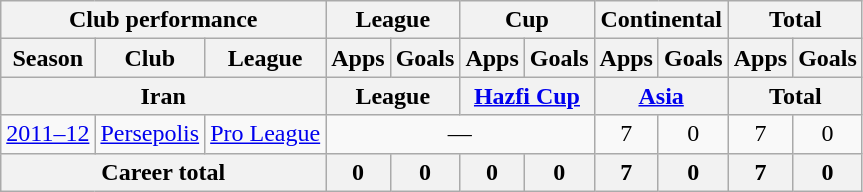<table class="wikitable" style="text-align:center">
<tr>
<th colspan=3>Club performance</th>
<th colspan=2>League</th>
<th colspan=2>Cup</th>
<th colspan=2>Continental</th>
<th colspan=2>Total</th>
</tr>
<tr>
<th>Season</th>
<th>Club</th>
<th>League</th>
<th>Apps</th>
<th>Goals</th>
<th>Apps</th>
<th>Goals</th>
<th>Apps</th>
<th>Goals</th>
<th>Apps</th>
<th>Goals</th>
</tr>
<tr>
<th colspan=3>Iran</th>
<th colspan=2>League</th>
<th colspan=2><a href='#'>Hazfi Cup</a></th>
<th colspan=2><a href='#'>Asia</a></th>
<th colspan=2>Total</th>
</tr>
<tr>
<td><a href='#'>2011–12</a></td>
<td><a href='#'>Persepolis</a></td>
<td><a href='#'>Pro League</a></td>
<td colspan="4">—</td>
<td>7</td>
<td>0</td>
<td>7</td>
<td>0</td>
</tr>
<tr>
<th colspan=3>Career total</th>
<th>0</th>
<th>0</th>
<th>0</th>
<th>0</th>
<th>7</th>
<th>0</th>
<th>7</th>
<th>0</th>
</tr>
</table>
